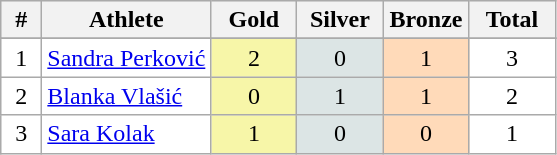<table class=wikitable style="border:1px solid #AAAAAA">
<tr bgcolor="#EFEFEF">
<th width=20>#</th>
<th>Athlete</th>
<th width=50>Gold</th>
<th width=50>Silver</th>
<th width=50>Bronze</th>
<th width=50>Total</th>
</tr>
<tr>
</tr>
<tr align="center" bgcolor="#FFFFFF">
<td>1</td>
<td align="left"><a href='#'>Sandra Perković</a></td>
<td style="background:#F7F6A8;">2</td>
<td style="background:#DCE5E5;">0</td>
<td style="background:#FFDAB9;">1</td>
<td>3</td>
</tr>
<tr align="center" bgcolor="#FFFFFF">
<td>2</td>
<td align="left"><a href='#'>Blanka Vlašić</a></td>
<td style="background:#F7F6A8;">0</td>
<td style="background:#DCE5E5;">1</td>
<td style="background:#FFDAB9;">1</td>
<td>2</td>
</tr>
<tr align="center" bgcolor="#FFFFFF">
<td>3</td>
<td align="left"><a href='#'>Sara Kolak</a></td>
<td style="background:#F7F6A8;">1</td>
<td style="background:#DCE5E5;">0</td>
<td style="background:#FFDAB9;">0</td>
<td>1</td>
</tr>
</table>
